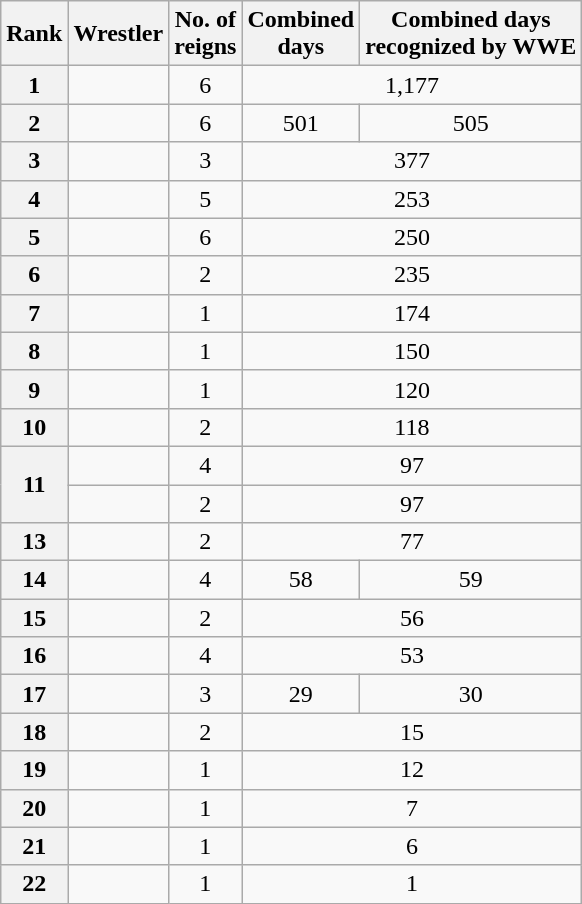<table class="wikitable sortable" style="text-align: center">
<tr>
<th>Rank</th>
<th>Wrestler</th>
<th>No. of<br>reigns</th>
<th>Combined<br>days</th>
<th>Combined days<br>recognized by WWE</th>
</tr>
<tr>
<th>1</th>
<td></td>
<td>6</td>
<td colspan=2>1,177</td>
</tr>
<tr>
<th>2</th>
<td></td>
<td>6</td>
<td>501</td>
<td>505</td>
</tr>
<tr>
<th>3</th>
<td></td>
<td>3</td>
<td colspan=2>377</td>
</tr>
<tr>
<th>4</th>
<td></td>
<td>5</td>
<td colspan=2>253</td>
</tr>
<tr>
<th>5</th>
<td></td>
<td>6</td>
<td colspan=2>250</td>
</tr>
<tr>
<th>6</th>
<td></td>
<td>2</td>
<td colspan=2>235</td>
</tr>
<tr>
<th>7</th>
<td></td>
<td>1</td>
<td colspan=2>174</td>
</tr>
<tr>
<th>8</th>
<td></td>
<td>1</td>
<td colspan=2>150</td>
</tr>
<tr>
<th>9</th>
<td></td>
<td>1</td>
<td colspan=2>120</td>
</tr>
<tr>
<th>10</th>
<td></td>
<td>2</td>
<td colspan=2>118</td>
</tr>
<tr>
<th rowspan=2>11</th>
<td></td>
<td>4</td>
<td colspan=2>97</td>
</tr>
<tr>
<td></td>
<td>2</td>
<td colspan=2>97</td>
</tr>
<tr>
<th>13</th>
<td></td>
<td>2</td>
<td colspan=2>77</td>
</tr>
<tr>
<th>14</th>
<td></td>
<td>4</td>
<td>58</td>
<td>59</td>
</tr>
<tr>
<th>15</th>
<td></td>
<td>2</td>
<td colspan="2">56</td>
</tr>
<tr>
<th>16</th>
<td></td>
<td>4</td>
<td colspan="2">53</td>
</tr>
<tr>
<th>17</th>
<td></td>
<td>3</td>
<td>29</td>
<td>30</td>
</tr>
<tr>
<th>18</th>
<td></td>
<td>2</td>
<td colspan="2">15</td>
</tr>
<tr>
<th>19</th>
<td></td>
<td>1</td>
<td colspan="2">12</td>
</tr>
<tr>
<th>20</th>
<td></td>
<td>1</td>
<td colspan="2">7</td>
</tr>
<tr>
<th>21</th>
<td></td>
<td>1</td>
<td colspan="2">6</td>
</tr>
<tr>
<th>22</th>
<td></td>
<td>1</td>
<td colspan="2">1</td>
</tr>
</table>
